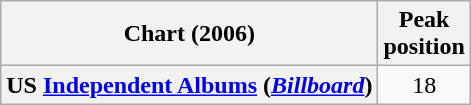<table class="wikitable plainrowheaders">
<tr>
<th scope="col">Chart (2006)</th>
<th scope="col">Peak<br>position</th>
</tr>
<tr>
<th scope="row">US <a href='#'>Independent Albums</a> (<em><a href='#'>Billboard</a></em>)</th>
<td style="text-align:center;">18</td>
</tr>
</table>
